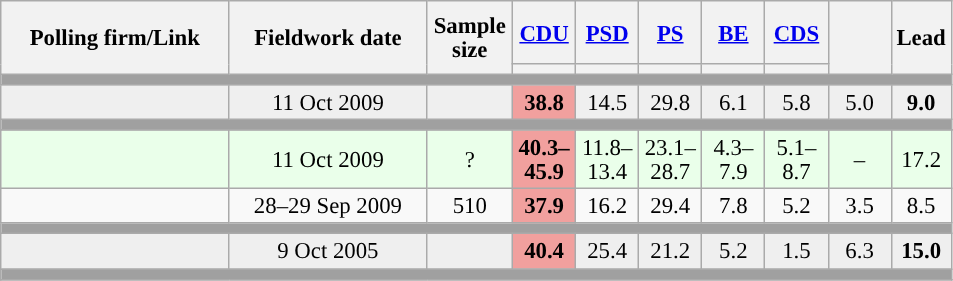<table class="wikitable collapsible sortable" style="text-align:center; font-size:95%; line-height:16px;">
<tr style="height:42px;">
<th style="width:145px;" rowspan="2">Polling firm/Link</th>
<th style="width:125px;" rowspan="2">Fieldwork date</th>
<th class="unsortable" style="width:50px;" rowspan="2">Sample size</th>
<th class="unsortable" style="width:35px;"><a href='#'>CDU</a></th>
<th class="unsortable" style="width:35px;"><a href='#'>PSD</a></th>
<th class="unsortable" style="width:35px;"><a href='#'>PS</a></th>
<th class="unsortable" style="width:35px;"><a href='#'>BE</a></th>
<th class="unsortable" style="width:35px;"><a href='#'>CDS</a></th>
<th class="unsortable" style="width:35px;" rowspan="2"></th>
<th class="unsortable" style="width:30px;" rowspan="2">Lead</th>
</tr>
<tr>
<th class="unsortable" style="color:inherit;background:"></th>
<th class="unsortable" style="color:inherit;background:"></th>
<th class="unsortable" style="color:inherit;background:"></th>
<th class="unsortable" style="color:inherit;background:"></th>
<th class="unsortable" style="color:inherit;background:"></th>
</tr>
<tr>
<td colspan="13" style="background:#A0A0A0"></td>
</tr>
<tr style="background:#EFEFEF;">
<td><strong></strong></td>
<td data-sort-value="2019-10-06">11 Oct 2009</td>
<td></td>
<td style="background:#F1A09E"><strong>38.8</strong><br></td>
<td>14.5<br></td>
<td>29.8<br></td>
<td>6.1<br></td>
<td>5.8<br></td>
<td>5.0<br></td>
<td style="background:"><strong>9.0</strong></td>
</tr>
<tr>
<td colspan="13" style="background:#A0A0A0"></td>
</tr>
<tr>
</tr>
<tr style="background:#EAFFEA"|>
<td></td>
<td data-sort-value="2019-10-06">11 Oct 2009</td>
<td>?</td>
<td align="center" style="background:#F1A09E"><strong>40.3–<br>45.9</strong></td>
<td>11.8–<br>13.4</td>
<td>23.1–<br>28.7</td>
<td>4.3–<br>7.9</td>
<td>5.1–<br>8.7</td>
<td>–</td>
<td style="background:">17.2</td>
</tr>
<tr>
<td align="center"></td>
<td align="center">28–29 Sep 2009</td>
<td>510</td>
<td align="center" style="background:#F1A09E"><strong>37.9</strong></td>
<td align="center">16.2</td>
<td align="center">29.4</td>
<td align="center">7.8</td>
<td align="center">5.2</td>
<td align="center">3.5</td>
<td style="background:">8.5</td>
</tr>
<tr>
<td colspan="13" style="background:#A0A0A0"></td>
</tr>
<tr style="background:#EFEFEF;">
<td><strong></strong></td>
<td data-sort-value="2019-10-06">9 Oct 2005</td>
<td></td>
<td style="background:#F1A09E"><strong>40.4</strong><br></td>
<td>25.4<br></td>
<td>21.2<br></td>
<td>5.2<br></td>
<td>1.5<br></td>
<td>6.3<br></td>
<td style="background:"><strong>15.0</strong></td>
</tr>
<tr>
<td colspan="13" style="background:#A0A0A0"></td>
</tr>
<tr>
</tr>
</table>
